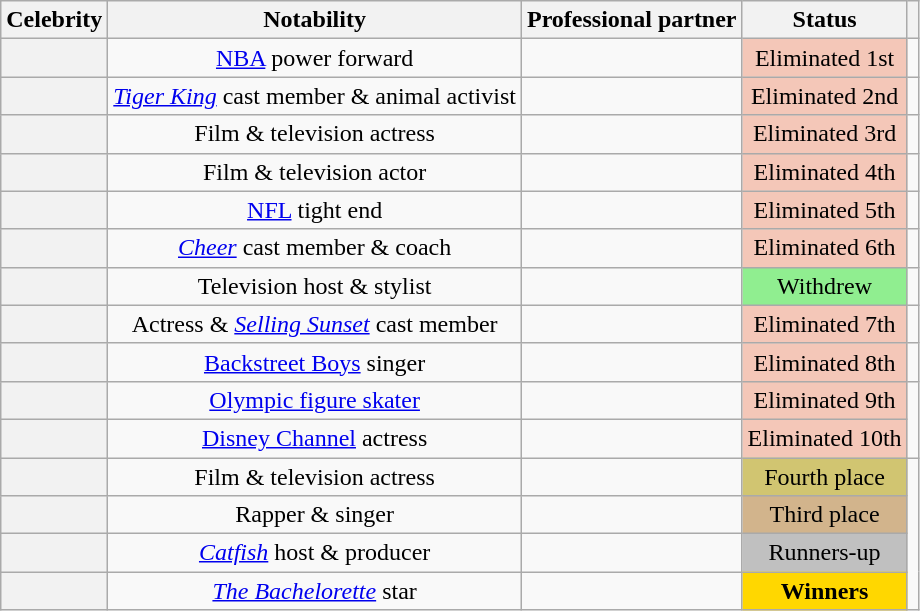<table class="wikitable sortable" style="text-align:center;">
<tr>
<th scope="col">Celebrity</th>
<th scope="col" class="unsortable">Notability</th>
<th scope="col">Professional partner</th>
<th scope="col">Status</th>
<th scope="col" class="unsortable"></th>
</tr>
<tr>
<th scope="row"></th>
<td><a href='#'>NBA</a> power forward</td>
<td></td>
<td style="background:#f4c7b8">Eliminated 1st<br></td>
<td></td>
</tr>
<tr>
<th scope="row"></th>
<td><em><a href='#'>Tiger King</a></em> cast member & animal activist</td>
<td></td>
<td style="background:#f4c7b8">Eliminated 2nd<br></td>
<td></td>
</tr>
<tr>
<th scope="row"></th>
<td>Film & television actress</td>
<td></td>
<td style="background:#f4c7b8">Eliminated 3rd<br></td>
<td></td>
</tr>
<tr>
<th scope="row"></th>
<td>Film & television actor</td>
<td></td>
<td style="background:#f4c7b8">Eliminated 4th<br></td>
<td></td>
</tr>
<tr>
<th scope="row"></th>
<td><a href='#'>NFL</a> tight end</td>
<td></td>
<td style="background:#f4c7b8">Eliminated 5th<br></td>
<td></td>
</tr>
<tr>
<th scope="row"></th>
<td><em><a href='#'>Cheer</a></em> cast member & coach</td>
<td></td>
<td style="background:#f4c7b8">Eliminated 6th<br></td>
<td></td>
</tr>
<tr>
<th scope="row"></th>
<td>Television host & stylist</td>
<td></td>
<td style=background:lightgreen>Withdrew<br></td>
<td></td>
</tr>
<tr>
<th scope="row"></th>
<td>Actress & <em><a href='#'>Selling Sunset</a></em> cast member</td>
<td></td>
<td style="background:#f4c7b8">Eliminated 7th<br></td>
<td></td>
</tr>
<tr>
<th scope="row"></th>
<td><a href='#'>Backstreet Boys</a> singer</td>
<td></td>
<td style="background:#f4c7b8">Eliminated 8th<br></td>
<td></td>
</tr>
<tr>
<th scope="row"></th>
<td><a href='#'>Olympic figure skater</a></td>
<td></td>
<td style="background:#f4c7b8">Eliminated 9th<br></td>
<td rowspan="2"></td>
</tr>
<tr>
<th scope="row"></th>
<td><a href='#'>Disney Channel</a> actress</td>
<td></td>
<td style="background:#f4c7b8">Eliminated 10th<br></td>
</tr>
<tr>
<th scope="row"></th>
<td>Film & television actress</td>
<td></td>
<td style="background:#d1c571">Fourth place<br></td>
<td rowspan="4"></td>
</tr>
<tr>
<th scope="row"></th>
<td>Rapper & singer</td>
<td></td>
<td style="background:tan">Third place<br></td>
</tr>
<tr>
<th scope="row"></th>
<td><em><a href='#'>Catfish</a></em> host & producer</td>
<td></td>
<td style="background:silver">Runners-up<br></td>
</tr>
<tr>
<th scope="row"></th>
<td><em><a href='#'>The Bachelorette</a></em> star</td>
<td></td>
<td style="background:gold"><strong>Winners</strong><br></td>
</tr>
</table>
